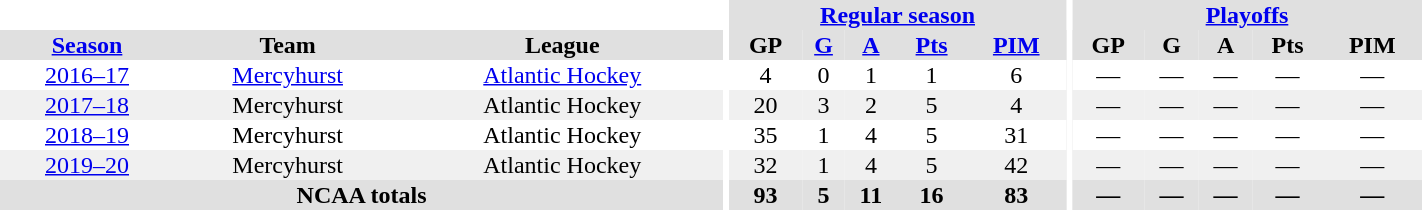<table border="0" cellpadding="1" cellspacing="0" style="text-align:center; width:75%">
<tr bgcolor="#e0e0e0">
<th colspan="3" bgcolor="#ffffff"></th>
<th rowspan="99" bgcolor="#ffffff"></th>
<th colspan="5"><a href='#'>Regular season</a></th>
<th rowspan="99" bgcolor="#ffffff"></th>
<th colspan="5"><a href='#'>Playoffs</a></th>
</tr>
<tr bgcolor="#e0e0e0">
<th><a href='#'>Season</a></th>
<th>Team</th>
<th>League</th>
<th>GP</th>
<th><a href='#'>G</a></th>
<th><a href='#'>A</a></th>
<th><a href='#'>Pts</a></th>
<th><a href='#'>PIM</a></th>
<th>GP</th>
<th>G</th>
<th>A</th>
<th>Pts</th>
<th>PIM</th>
</tr>
<tr ALIGN="center">
<td><a href='#'>2016–17</a></td>
<td><a href='#'>Mercyhurst</a></td>
<td><a href='#'>Atlantic Hockey</a></td>
<td>4</td>
<td>0</td>
<td>1</td>
<td>1</td>
<td>6</td>
<td>—</td>
<td>—</td>
<td>—</td>
<td>—</td>
<td>—</td>
</tr>
<tr ALIGN="center" bgcolor="#f0f0f0">
<td><a href='#'>2017–18</a></td>
<td>Mercyhurst</td>
<td>Atlantic Hockey</td>
<td>20</td>
<td>3</td>
<td>2</td>
<td>5</td>
<td>4</td>
<td>—</td>
<td>—</td>
<td>—</td>
<td>—</td>
<td>—</td>
</tr>
<tr ALIGN="center">
<td><a href='#'>2018–19</a></td>
<td>Mercyhurst</td>
<td>Atlantic Hockey</td>
<td>35</td>
<td>1</td>
<td>4</td>
<td>5</td>
<td>31</td>
<td>—</td>
<td>—</td>
<td>—</td>
<td>—</td>
<td>—</td>
</tr>
<tr ALIGN="center" bgcolor="#f0f0f0">
<td><a href='#'>2019–20</a></td>
<td>Mercyhurst</td>
<td>Atlantic Hockey</td>
<td>32</td>
<td>1</td>
<td>4</td>
<td>5</td>
<td>42</td>
<td>—</td>
<td>—</td>
<td>—</td>
<td>—</td>
<td>—</td>
</tr>
<tr bgcolor="#e0e0e0">
<th colspan="3">NCAA totals</th>
<th>93</th>
<th>5</th>
<th>11</th>
<th>16</th>
<th>83</th>
<th>—</th>
<th>—</th>
<th>—</th>
<th>—</th>
<th>—</th>
</tr>
</table>
